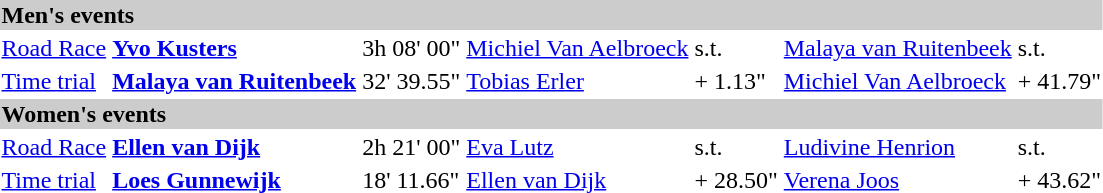<table>
<tr bgcolor="#cccccc">
<td colspan=7><strong>Men's events</strong></td>
</tr>
<tr>
<td><a href='#'>Road Race</a><br><small><em></em></small></td>
<td><strong><a href='#'>Yvo Kusters</a></strong><br><small></small></td>
<td>3h 08' 00"</td>
<td><a href='#'>Michiel Van Aelbroeck</a><br><small></small></td>
<td>s.t.</td>
<td><a href='#'>Malaya van Ruitenbeek</a><br><small></small></td>
<td>s.t.</td>
</tr>
<tr>
<td><a href='#'>Time trial</a><br><small><em></em></small></td>
<td><strong><a href='#'>Malaya van Ruitenbeek</a></strong><br><small></small></td>
<td>32' 39.55"</td>
<td><a href='#'>Tobias Erler</a><br><small></small></td>
<td>+ 1.13"</td>
<td><a href='#'>Michiel Van Aelbroeck</a><br><small></small></td>
<td>+ 41.79"</td>
</tr>
<tr bgcolor="#cccccc">
<td colspan=7><strong>Women's events</strong></td>
</tr>
<tr>
<td><a href='#'>Road Race</a><br></td>
<td><strong><a href='#'>Ellen van Dijk</a></strong><br><small></small></td>
<td>2h 21' 00"</td>
<td><a href='#'>Eva Lutz</a><br><small></small></td>
<td>s.t.</td>
<td><a href='#'>Ludivine Henrion</a><br><small></small></td>
<td>s.t.</td>
</tr>
<tr>
<td><a href='#'>Time trial</a><br></td>
<td><strong><a href='#'>Loes Gunnewijk</a></strong><br><small></small></td>
<td nowrap>18' 11.66"</td>
<td><a href='#'>Ellen van Dijk</a><br><small></small></td>
<td>+ 28.50"</td>
<td><a href='#'>Verena Joos</a><br><small></small></td>
<td>+ 43.62"</td>
</tr>
</table>
